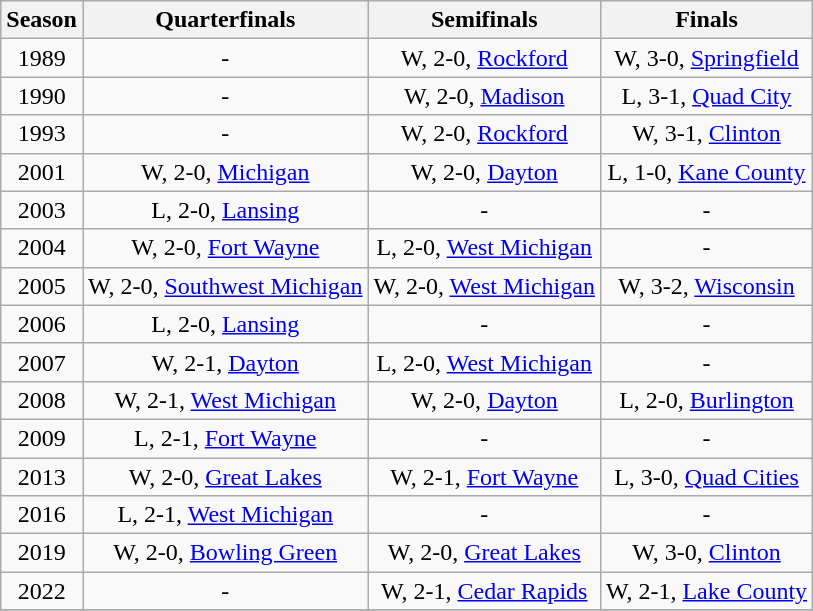<table class="wikitable" style="text-align:center">
<tr>
<th>Season</th>
<th>Quarterfinals</th>
<th>Semifinals</th>
<th>Finals</th>
</tr>
<tr>
<td>1989</td>
<td>-</td>
<td>W, 2-0, <a href='#'>Rockford</a></td>
<td>W, 3-0, <a href='#'>Springfield</a></td>
</tr>
<tr>
<td>1990</td>
<td>-</td>
<td>W, 2-0, <a href='#'>Madison</a></td>
<td>L, 3-1, <a href='#'>Quad City</a></td>
</tr>
<tr>
<td>1993</td>
<td>-</td>
<td>W, 2-0, <a href='#'>Rockford</a></td>
<td>W, 3-1, <a href='#'>Clinton</a></td>
</tr>
<tr>
<td>2001</td>
<td>W, 2-0, <a href='#'>Michigan</a></td>
<td>W, 2-0, <a href='#'>Dayton</a></td>
<td>L, 1-0, <a href='#'>Kane County</a></td>
</tr>
<tr>
<td>2003</td>
<td>L, 2-0, <a href='#'>Lansing</a></td>
<td>-</td>
<td>-</td>
</tr>
<tr>
<td>2004</td>
<td>W, 2-0, <a href='#'>Fort Wayne</a></td>
<td>L, 2-0, <a href='#'>West Michigan</a></td>
<td>-</td>
</tr>
<tr>
<td>2005</td>
<td>W, 2-0, <a href='#'>Southwest Michigan</a></td>
<td>W, 2-0, <a href='#'>West Michigan</a></td>
<td>W, 3-2, <a href='#'>Wisconsin</a></td>
</tr>
<tr>
<td>2006</td>
<td>L, 2-0, <a href='#'>Lansing</a></td>
<td>-</td>
<td>-</td>
</tr>
<tr>
<td>2007</td>
<td>W, 2-1, <a href='#'>Dayton</a></td>
<td>L, 2-0, <a href='#'>West Michigan</a></td>
<td>-</td>
</tr>
<tr>
<td>2008</td>
<td>W, 2-1, <a href='#'>West Michigan</a></td>
<td>W, 2-0, <a href='#'>Dayton</a></td>
<td>L, 2-0, <a href='#'>Burlington</a></td>
</tr>
<tr>
<td>2009</td>
<td>L, 2-1, <a href='#'>Fort Wayne</a></td>
<td>-</td>
<td>-</td>
</tr>
<tr>
<td>2013</td>
<td>W, 2-0, <a href='#'>Great Lakes</a></td>
<td>W, 2-1, <a href='#'>Fort Wayne</a></td>
<td>L, 3-0, <a href='#'>Quad Cities</a></td>
</tr>
<tr>
<td>2016</td>
<td>L, 2-1, <a href='#'>West Michigan</a></td>
<td>-</td>
<td>-</td>
</tr>
<tr>
<td>2019</td>
<td>W, 2-0, <a href='#'>Bowling Green</a></td>
<td>W, 2-0, <a href='#'>Great Lakes</a></td>
<td>W, 3-0, <a href='#'>Clinton</a></td>
</tr>
<tr>
<td>2022</td>
<td>-</td>
<td>W, 2-1, <a href='#'>Cedar Rapids</a></td>
<td>W, 2-1, <a href='#'>Lake County</a></td>
</tr>
<tr>
</tr>
</table>
